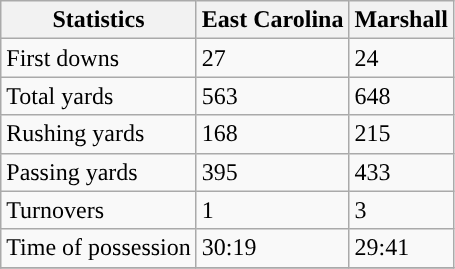<table class="wikitable">
<tr>
<th>Statistics</th>
<th>East Carolina</th>
<th>Marshall</th>
</tr>
<tr>
<td>First downs</td>
<td>27</td>
<td>24</td>
</tr>
<tr>
<td>Total yards</td>
<td>563</td>
<td>648</td>
</tr>
<tr>
<td>Rushing yards</td>
<td>168</td>
<td>215</td>
</tr>
<tr>
<td>Passing yards</td>
<td>395</td>
<td>433</td>
</tr>
<tr>
<td>Turnovers</td>
<td>1</td>
<td>3</td>
</tr>
<tr>
<td>Time of possession</td>
<td>30:19</td>
<td>29:41</td>
</tr>
<tr>
</tr>
</table>
